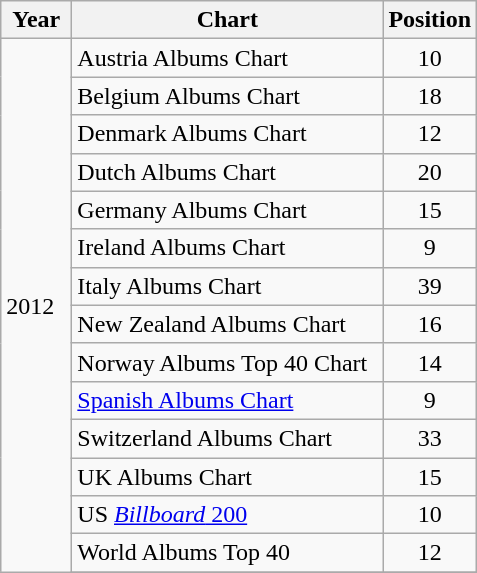<table class="wikitable">
<tr>
<th width="40px">Year</th>
<th width="200px">Chart</th>
<th width="40px">Position</th>
</tr>
<tr>
<td rowspan=21>2012</td>
<td>Austria Albums Chart</td>
<td style="text-align:center;">10</td>
</tr>
<tr>
<td>Belgium Albums Chart</td>
<td style="text-align:center;">18</td>
</tr>
<tr>
<td>Denmark Albums Chart</td>
<td style="text-align:center;">12</td>
</tr>
<tr>
<td>Dutch Albums Chart</td>
<td style="text-align:center;">20</td>
</tr>
<tr>
<td>Germany Albums Chart</td>
<td style="text-align:center;">15</td>
</tr>
<tr>
<td>Ireland Albums Chart</td>
<td style="text-align:center;">9</td>
</tr>
<tr>
<td>Italy Albums Chart</td>
<td style="text-align:center;">39</td>
</tr>
<tr>
<td>New Zealand Albums Chart</td>
<td style="text-align:center;">16</td>
</tr>
<tr>
<td>Norway Albums Top 40 Chart</td>
<td style="text-align:center;">14</td>
</tr>
<tr>
<td><a href='#'>Spanish Albums Chart</a></td>
<td style="text-align:center;">9</td>
</tr>
<tr>
<td>Switzerland Albums Chart</td>
<td style="text-align:center;">33</td>
</tr>
<tr>
<td>UK Albums Chart</td>
<td style="text-align:center;">15</td>
</tr>
<tr>
<td>US <a href='#'><em>Billboard</em> 200</a></td>
<td style="text-align:center;">10</td>
</tr>
<tr>
<td>World Albums Top 40</td>
<td style="text-align:center;">12</td>
</tr>
<tr>
</tr>
</table>
